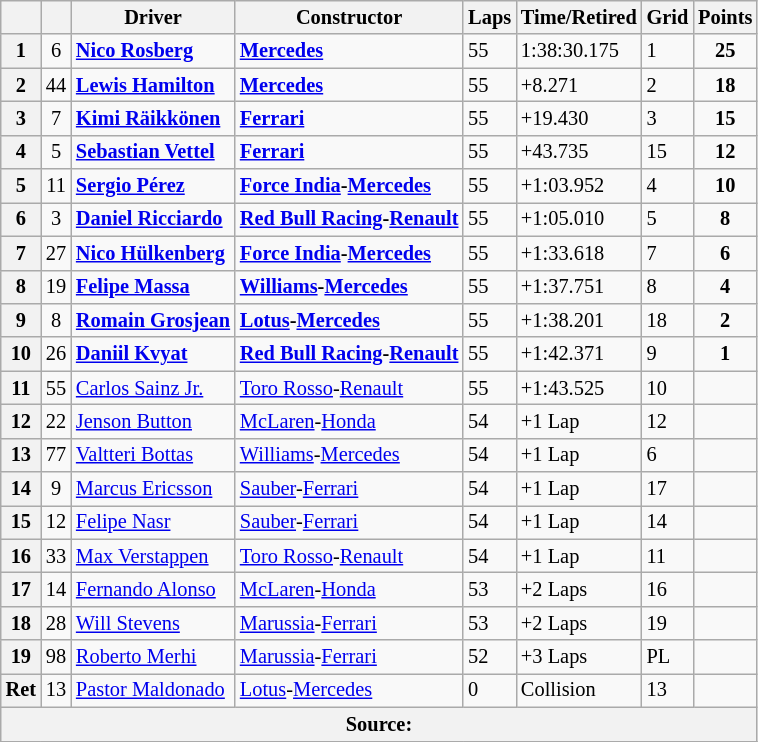<table class="wikitable" style="font-size: 85%;">
<tr>
<th></th>
<th></th>
<th>Driver</th>
<th>Constructor</th>
<th>Laps</th>
<th>Time/Retired</th>
<th>Grid</th>
<th>Points</th>
</tr>
<tr>
<th>1</th>
<td align="center">6</td>
<td> <strong><a href='#'>Nico Rosberg</a></strong></td>
<td><strong><a href='#'>Mercedes</a></strong></td>
<td>55</td>
<td>1:38:30.175</td>
<td>1</td>
<td align="center"><strong>25</strong></td>
</tr>
<tr>
<th>2</th>
<td align="center">44</td>
<td> <strong><a href='#'>Lewis Hamilton</a></strong></td>
<td><strong><a href='#'>Mercedes</a></strong></td>
<td>55</td>
<td>+8.271</td>
<td>2</td>
<td align="center"><strong>18</strong></td>
</tr>
<tr>
<th>3</th>
<td align="center">7</td>
<td> <strong><a href='#'>Kimi Räikkönen</a></strong></td>
<td><strong><a href='#'>Ferrari</a></strong></td>
<td>55</td>
<td>+19.430</td>
<td>3</td>
<td align="center"><strong>15</strong></td>
</tr>
<tr>
<th>4</th>
<td align="center">5</td>
<td> <strong><a href='#'>Sebastian Vettel</a></strong></td>
<td><strong><a href='#'>Ferrari</a></strong></td>
<td>55</td>
<td>+43.735</td>
<td>15</td>
<td align="center"><strong>12</strong></td>
</tr>
<tr>
<th>5</th>
<td align="center">11</td>
<td> <strong><a href='#'>Sergio Pérez</a></strong></td>
<td><strong><a href='#'>Force India</a>-<a href='#'>Mercedes</a></strong></td>
<td>55</td>
<td>+1:03.952</td>
<td>4</td>
<td align="center"><strong>10</strong></td>
</tr>
<tr>
<th>6</th>
<td align="center">3</td>
<td> <strong><a href='#'>Daniel Ricciardo</a></strong></td>
<td><strong><a href='#'>Red Bull Racing</a>-<a href='#'>Renault</a></strong></td>
<td>55</td>
<td>+1:05.010</td>
<td>5</td>
<td align="center"><strong>8</strong></td>
</tr>
<tr>
<th>7</th>
<td align="center">27</td>
<td> <strong><a href='#'>Nico Hülkenberg</a></strong></td>
<td><strong><a href='#'>Force India</a>-<a href='#'>Mercedes</a></strong></td>
<td>55</td>
<td>+1:33.618</td>
<td>7</td>
<td align="center"><strong>6</strong></td>
</tr>
<tr>
<th>8</th>
<td align="center">19</td>
<td> <strong><a href='#'>Felipe Massa</a></strong></td>
<td><strong><a href='#'>Williams</a>-<a href='#'>Mercedes</a></strong></td>
<td>55</td>
<td>+1:37.751</td>
<td>8</td>
<td align="center"><strong>4</strong></td>
</tr>
<tr>
<th>9</th>
<td align="center">8</td>
<td> <strong><a href='#'>Romain Grosjean</a></strong></td>
<td><strong><a href='#'>Lotus</a>-<a href='#'>Mercedes</a></strong></td>
<td>55</td>
<td>+1:38.201</td>
<td>18</td>
<td align="center"><strong>2</strong></td>
</tr>
<tr>
<th>10</th>
<td align="center">26</td>
<td> <strong><a href='#'>Daniil Kvyat</a></strong></td>
<td><strong><a href='#'>Red Bull Racing</a>-<a href='#'>Renault</a></strong></td>
<td>55</td>
<td>+1:42.371</td>
<td>9</td>
<td align="center"><strong>1</strong></td>
</tr>
<tr>
<th>11</th>
<td align="center">55</td>
<td> <a href='#'>Carlos Sainz Jr.</a></td>
<td><a href='#'>Toro Rosso</a>-<a href='#'>Renault</a></td>
<td>55</td>
<td>+1:43.525</td>
<td>10</td>
<td></td>
</tr>
<tr>
<th>12</th>
<td align="center">22</td>
<td> <a href='#'>Jenson Button</a></td>
<td><a href='#'>McLaren</a>-<a href='#'>Honda</a></td>
<td>54</td>
<td>+1 Lap</td>
<td>12</td>
<td></td>
</tr>
<tr>
<th>13</th>
<td align="center">77</td>
<td> <a href='#'>Valtteri Bottas</a></td>
<td><a href='#'>Williams</a>-<a href='#'>Mercedes</a></td>
<td>54</td>
<td>+1 Lap</td>
<td>6</td>
<td></td>
</tr>
<tr>
<th>14</th>
<td align="center">9</td>
<td> <a href='#'>Marcus Ericsson</a></td>
<td><a href='#'>Sauber</a>-<a href='#'>Ferrari</a></td>
<td>54</td>
<td>+1 Lap</td>
<td>17</td>
<td></td>
</tr>
<tr>
<th>15</th>
<td align="center">12</td>
<td> <a href='#'>Felipe Nasr</a></td>
<td><a href='#'>Sauber</a>-<a href='#'>Ferrari</a></td>
<td>54</td>
<td>+1 Lap</td>
<td>14</td>
<td></td>
</tr>
<tr>
<th>16</th>
<td align="center">33</td>
<td> <a href='#'>Max Verstappen</a></td>
<td><a href='#'>Toro Rosso</a>-<a href='#'>Renault</a></td>
<td>54</td>
<td>+1 Lap</td>
<td>11</td>
<td></td>
</tr>
<tr>
<th>17</th>
<td align="center">14</td>
<td> <a href='#'>Fernando Alonso</a></td>
<td><a href='#'>McLaren</a>-<a href='#'>Honda</a></td>
<td>53</td>
<td>+2 Laps</td>
<td>16</td>
<td></td>
</tr>
<tr>
<th>18</th>
<td align="center">28</td>
<td> <a href='#'>Will Stevens</a></td>
<td><a href='#'>Marussia</a>-<a href='#'>Ferrari</a></td>
<td>53</td>
<td>+2 Laps</td>
<td>19</td>
<td></td>
</tr>
<tr>
<th>19</th>
<td align="center">98</td>
<td> <a href='#'>Roberto Merhi</a></td>
<td><a href='#'>Marussia</a>-<a href='#'>Ferrari</a></td>
<td>52</td>
<td>+3 Laps</td>
<td>PL</td>
<td></td>
</tr>
<tr>
<th>Ret</th>
<td align="center">13</td>
<td> <a href='#'>Pastor Maldonado</a></td>
<td><a href='#'>Lotus</a>-<a href='#'>Mercedes</a></td>
<td>0</td>
<td>Collision</td>
<td>13</td>
<td></td>
</tr>
<tr>
<th colspan="8">Source:</th>
</tr>
<tr>
</tr>
</table>
